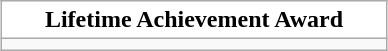<table class = "wikitable" style="margin: 1em auto;">
<tr>
<th style="background:white" width = "250">Lifetime Achievement Award</th>
</tr>
<tr>
<td></td>
</tr>
</table>
